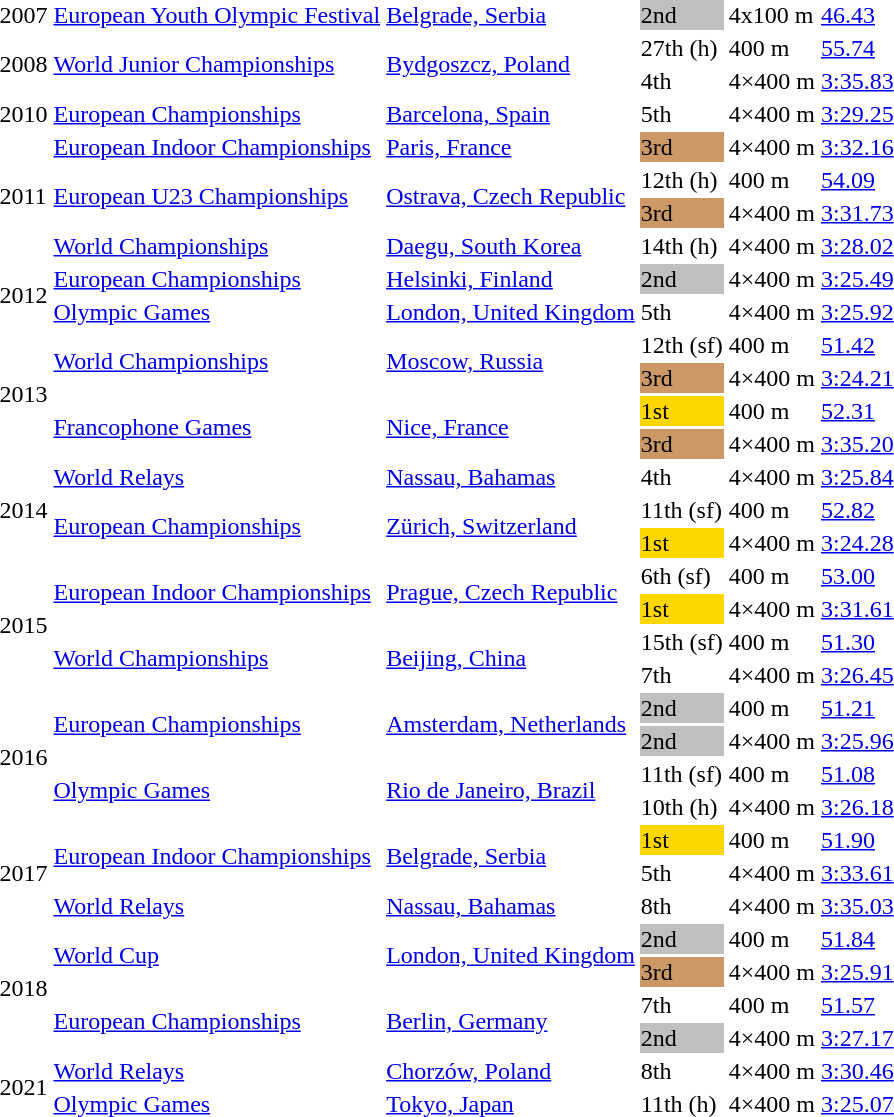<table>
<tr>
<td>2007</td>
<td><a href='#'>European Youth Olympic Festival</a></td>
<td><a href='#'>Belgrade, Serbia</a></td>
<td bgcolor=silver>2nd</td>
<td>4x100 m</td>
<td><a href='#'>46.43</a></td>
</tr>
<tr>
<td rowspan=2>2008</td>
<td rowspan=2><a href='#'>World Junior Championships</a></td>
<td rowspan=2><a href='#'>Bydgoszcz, Poland</a></td>
<td>27th (h)</td>
<td>400 m</td>
<td><a href='#'>55.74</a></td>
</tr>
<tr>
<td>4th</td>
<td>4×400 m</td>
<td><a href='#'>3:35.83</a></td>
</tr>
<tr>
<td>2010</td>
<td><a href='#'>European Championships</a></td>
<td><a href='#'>Barcelona, Spain</a></td>
<td>5th</td>
<td>4×400 m</td>
<td><a href='#'>3:29.25</a> </td>
</tr>
<tr>
<td rowspan=4>2011</td>
<td><a href='#'>European Indoor Championships</a></td>
<td><a href='#'>Paris, France</a></td>
<td bgcolor=cc9966>3rd</td>
<td>4×400 m</td>
<td><a href='#'>3:32.16</a></td>
</tr>
<tr>
<td rowspan=2><a href='#'>European U23 Championships</a></td>
<td rowspan=2><a href='#'>Ostrava, Czech Republic</a></td>
<td>12th (h)</td>
<td>400 m</td>
<td><a href='#'>54.09</a></td>
</tr>
<tr>
<td bgcolor=cc9966>3rd</td>
<td>4×400 m</td>
<td><a href='#'>3:31.73</a></td>
</tr>
<tr>
<td><a href='#'>World Championships</a></td>
<td><a href='#'>Daegu, South Korea</a></td>
<td>14th (h)</td>
<td>4×400 m</td>
<td><a href='#'>3:28.02</a></td>
</tr>
<tr>
<td rowspan=2>2012</td>
<td><a href='#'>European Championships</a></td>
<td><a href='#'>Helsinki, Finland</a></td>
<td bgcolor=silver>2nd</td>
<td>4×400 m</td>
<td><a href='#'>3:25.49</a></td>
</tr>
<tr>
<td><a href='#'>Olympic Games</a></td>
<td><a href='#'>London, United Kingdom</a></td>
<td>5th</td>
<td>4×400 m</td>
<td><a href='#'>3:25.92</a></td>
</tr>
<tr>
<td rowspan=4>2013</td>
<td rowspan=2><a href='#'>World Championships</a></td>
<td rowspan=2><a href='#'>Moscow, Russia</a></td>
<td>12th (sf)</td>
<td>400 m</td>
<td><a href='#'>51.42</a></td>
</tr>
<tr>
<td bgcolor=cc9966>3rd</td>
<td>4×400 m</td>
<td><a href='#'>3:24.21</a></td>
</tr>
<tr>
<td rowspan=2><a href='#'>Francophone Games</a></td>
<td rowspan=2><a href='#'>Nice, France</a></td>
<td bgcolor=gold>1st</td>
<td>400 m</td>
<td><a href='#'>52.31</a></td>
</tr>
<tr>
<td bgcolor=cc9966>3rd</td>
<td>4×400 m</td>
<td><a href='#'>3:35.20</a></td>
</tr>
<tr>
<td rowspan=3>2014</td>
<td><a href='#'>World Relays</a></td>
<td><a href='#'>Nassau, Bahamas</a></td>
<td>4th</td>
<td>4×400 m</td>
<td><a href='#'>3:25.84</a></td>
</tr>
<tr>
<td rowspan=2><a href='#'>European Championships</a></td>
<td rowspan=2><a href='#'>Zürich, Switzerland</a></td>
<td>11th (sf)</td>
<td>400 m</td>
<td><a href='#'>52.82</a></td>
</tr>
<tr>
<td bgcolor=gold>1st</td>
<td>4×400 m</td>
<td><a href='#'>3:24.28</a></td>
</tr>
<tr>
<td rowspan=4>2015</td>
<td rowspan=2><a href='#'>European Indoor Championships</a></td>
<td rowspan=2><a href='#'>Prague, Czech Republic</a></td>
<td>6th (sf)</td>
<td>400 m</td>
<td><a href='#'>53.00</a></td>
</tr>
<tr>
<td bgcolor=gold>1st</td>
<td>4×400 m</td>
<td><a href='#'>3:31.61</a></td>
</tr>
<tr>
<td rowspan=2><a href='#'>World Championships</a></td>
<td rowspan=2><a href='#'>Beijing, China</a></td>
<td>15th (sf)</td>
<td>400 m</td>
<td><a href='#'>51.30</a></td>
</tr>
<tr>
<td>7th</td>
<td>4×400 m</td>
<td><a href='#'>3:26.45</a></td>
</tr>
<tr>
<td rowspan=4>2016</td>
<td rowspan=2><a href='#'>European Championships</a></td>
<td rowspan=2><a href='#'>Amsterdam, Netherlands</a></td>
<td bgcolor=silver>2nd</td>
<td>400 m</td>
<td><a href='#'>51.21</a></td>
</tr>
<tr>
<td bgcolor=silver>2nd</td>
<td>4×400 m</td>
<td><a href='#'>3:25.96</a></td>
</tr>
<tr>
<td rowspan=2><a href='#'>Olympic Games</a></td>
<td rowspan=2><a href='#'>Rio de Janeiro, Brazil</a></td>
<td>11th (sf)</td>
<td>400 m</td>
<td><a href='#'>51.08</a></td>
</tr>
<tr>
<td>10th (h)</td>
<td>4×400 m</td>
<td><a href='#'>3:26.18</a></td>
</tr>
<tr>
<td rowspan=3>2017</td>
<td rowspan=2><a href='#'>European Indoor Championships</a></td>
<td rowspan=2><a href='#'>Belgrade, Serbia</a></td>
<td bgcolor=gold>1st</td>
<td>400 m</td>
<td><a href='#'>51.90</a> </td>
</tr>
<tr>
<td>5th</td>
<td>4×400 m</td>
<td><a href='#'>3:33.61</a></td>
</tr>
<tr>
<td><a href='#'>World Relays</a></td>
<td><a href='#'>Nassau, Bahamas</a></td>
<td>8th</td>
<td>4×400 m</td>
<td><a href='#'>3:35.03</a></td>
</tr>
<tr>
<td rowspan=4>2018</td>
<td rowspan=2><a href='#'>World Cup</a></td>
<td rowspan=2><a href='#'>London, United Kingdom</a></td>
<td bgcolor=silver>2nd</td>
<td>400 m</td>
<td><a href='#'>51.84</a></td>
</tr>
<tr>
<td bgcolor=cc9966>3rd</td>
<td>4×400 m</td>
<td><a href='#'>3:25.91</a></td>
</tr>
<tr>
<td rowspan=2><a href='#'>European Championships</a></td>
<td rowspan=2><a href='#'>Berlin, Germany</a></td>
<td>7th</td>
<td>400 m</td>
<td><a href='#'>51.57</a></td>
</tr>
<tr>
<td bgcolor=silver>2nd</td>
<td>4×400 m</td>
<td><a href='#'>3:27.17</a></td>
</tr>
<tr>
<td rowspan=2>2021</td>
<td><a href='#'>World Relays</a></td>
<td><a href='#'>Chorzów, Poland</a></td>
<td>8th</td>
<td>4×400 m</td>
<td><a href='#'>3:30.46</a> </td>
</tr>
<tr>
<td><a href='#'>Olympic Games</a></td>
<td><a href='#'>Tokyo, Japan</a></td>
<td>11th (h)</td>
<td>4×400 m</td>
<td><a href='#'>3:25.07</a></td>
</tr>
</table>
